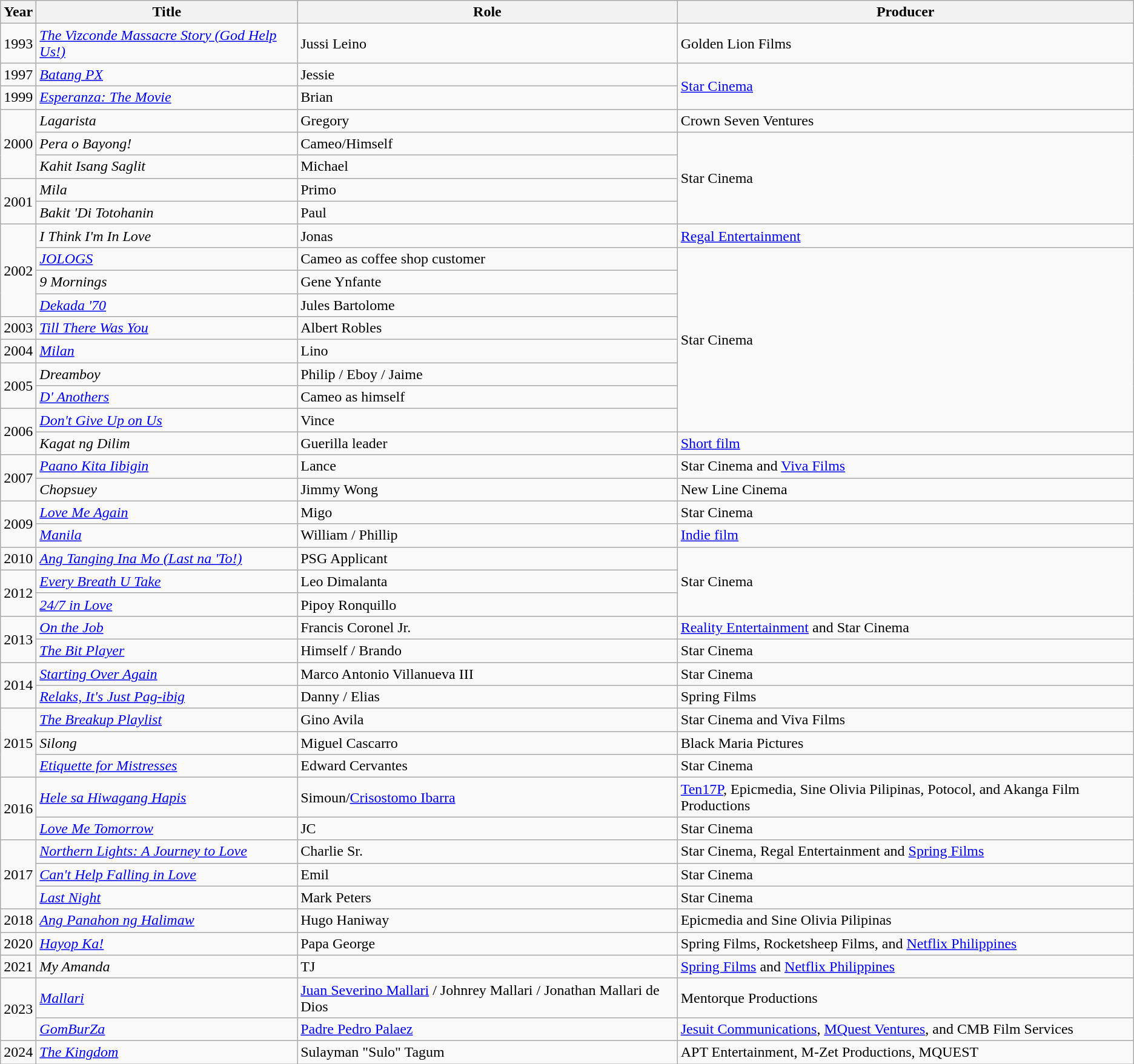<table class="wikitable sortable">
<tr>
<th>Year</th>
<th>Title</th>
<th>Role</th>
<th>Producer</th>
</tr>
<tr>
<td>1993</td>
<td><em><a href='#'>The Vizconde Massacre Story (God Help Us!)</a></em></td>
<td>Jussi Leino</td>
<td>Golden Lion Films</td>
</tr>
<tr>
<td>1997</td>
<td><em><a href='#'>Batang PX</a></em></td>
<td>Jessie</td>
<td rowspan=2><a href='#'>Star Cinema</a></td>
</tr>
<tr>
<td>1999</td>
<td><em><a href='#'>Esperanza: The Movie</a></em></td>
<td>Brian</td>
</tr>
<tr>
<td rowspan=3>2000</td>
<td><em>Lagarista</em></td>
<td>Gregory</td>
<td>Crown Seven Ventures</td>
</tr>
<tr>
<td><em>Pera o Bayong!</em></td>
<td>Cameo/Himself</td>
<td rowspan=4>Star Cinema</td>
</tr>
<tr>
<td><em>Kahit Isang Saglit</em></td>
<td>Michael</td>
</tr>
<tr>
<td rowspan=2>2001</td>
<td><em>Mila</em></td>
<td>Primo</td>
</tr>
<tr>
<td><em>Bakit 'Di Totohanin</em></td>
<td>Paul</td>
</tr>
<tr>
<td rowspan=4>2002</td>
<td><em>I Think I'm In Love</em></td>
<td>Jonas</td>
<td><a href='#'>Regal Entertainment</a></td>
</tr>
<tr>
<td><em><a href='#'>JOLOGS</a></em></td>
<td>Cameo as coffee shop customer</td>
<td rowspan=8>Star Cinema</td>
</tr>
<tr>
<td><em>9 Mornings</em></td>
<td>Gene Ynfante</td>
</tr>
<tr>
<td><em><a href='#'>Dekada '70</a></em></td>
<td>Jules Bartolome</td>
</tr>
<tr>
<td>2003</td>
<td><em><a href='#'>Till There Was You</a></em></td>
<td>Albert Robles</td>
</tr>
<tr>
<td>2004</td>
<td><em><a href='#'>Milan</a></em></td>
<td>Lino</td>
</tr>
<tr>
<td rowspan=2>2005</td>
<td><em>Dreamboy</em></td>
<td>Philip / Eboy / Jaime</td>
</tr>
<tr>
<td><em><a href='#'>D' Anothers</a></em></td>
<td>Cameo as himself</td>
</tr>
<tr>
<td rowspan=2>2006</td>
<td><em><a href='#'>Don't Give Up on Us</a></em></td>
<td>Vince</td>
</tr>
<tr>
<td><em>Kagat ng Dilim</em></td>
<td>Guerilla leader</td>
<td><a href='#'>Short film</a></td>
</tr>
<tr>
<td rowspan=2>2007</td>
<td><em><a href='#'>Paano Kita Iibigin</a></em></td>
<td>Lance</td>
<td>Star Cinema and <a href='#'>Viva Films</a></td>
</tr>
<tr>
<td><em>Chopsuey</em></td>
<td>Jimmy Wong</td>
<td>New Line Cinema</td>
</tr>
<tr>
<td rowspan=2>2009</td>
<td><em><a href='#'>Love Me Again</a></em></td>
<td>Migo</td>
<td>Star Cinema</td>
</tr>
<tr>
<td><em><a href='#'>Manila</a></em></td>
<td>William / Phillip</td>
<td><a href='#'>Indie film</a></td>
</tr>
<tr>
<td>2010</td>
<td><em><a href='#'>Ang Tanging Ina Mo (Last na 'To!)</a></em></td>
<td>PSG Applicant</td>
<td rowspan=3>Star Cinema</td>
</tr>
<tr>
<td rowspan=2>2012</td>
<td><em><a href='#'>Every Breath U Take</a></em></td>
<td>Leo Dimalanta</td>
</tr>
<tr>
<td><em><a href='#'>24/7 in Love</a></em></td>
<td>Pipoy Ronquillo</td>
</tr>
<tr>
<td rowspan=2>2013</td>
<td><em><a href='#'>On the Job</a></em></td>
<td>Francis Coronel Jr.</td>
<td><a href='#'>Reality Entertainment</a> and Star Cinema</td>
</tr>
<tr>
<td><em><a href='#'>The Bit Player</a></em></td>
<td>Himself / Brando</td>
<td>Star Cinema</td>
</tr>
<tr>
<td rowspan=2>2014</td>
<td><em><a href='#'>Starting Over Again</a></em></td>
<td>Marco Antonio Villanueva III</td>
<td>Star Cinema</td>
</tr>
<tr>
<td><em><a href='#'>Relaks, It's Just Pag-ibig</a></em></td>
<td>Danny / Elias</td>
<td>Spring Films</td>
</tr>
<tr>
<td rowspan=3>2015</td>
<td><em><a href='#'>The Breakup Playlist</a></em></td>
<td>Gino Avila</td>
<td>Star Cinema and Viva Films</td>
</tr>
<tr>
<td><em>Silong</em></td>
<td>Miguel Cascarro</td>
<td>Black Maria Pictures</td>
</tr>
<tr>
<td><em><a href='#'>Etiquette for Mistresses</a></em></td>
<td>Edward Cervantes</td>
<td>Star Cinema</td>
</tr>
<tr>
<td rowspan="2">2016</td>
<td><em><a href='#'>Hele sa Hiwagang Hapis</a></em></td>
<td>Simoun/<a href='#'>Crisostomo Ibarra</a></td>
<td><a href='#'>Ten17P</a>, Epicmedia, Sine Olivia Pilipinas, Potocol, and Akanga Film Productions</td>
</tr>
<tr>
<td><em><a href='#'>Love Me Tomorrow</a></em></td>
<td>JC</td>
<td>Star Cinema</td>
</tr>
<tr>
<td rowspan="3">2017</td>
<td><em><a href='#'>Northern Lights: A Journey to Love</a></em></td>
<td>Charlie Sr.</td>
<td>Star Cinema, Regal Entertainment and <a href='#'>Spring Films</a></td>
</tr>
<tr>
<td><em><a href='#'>Can't Help Falling in Love</a></em></td>
<td>Emil</td>
<td>Star Cinema</td>
</tr>
<tr>
<td><em><a href='#'>Last Night</a></em></td>
<td>Mark Peters</td>
<td>Star Cinema</td>
</tr>
<tr>
<td>2018</td>
<td><em><a href='#'>Ang Panahon ng Halimaw</a></em></td>
<td>Hugo Haniway</td>
<td>Epicmedia and Sine Olivia Pilipinas</td>
</tr>
<tr>
<td>2020</td>
<td><em><a href='#'>Hayop Ka!</a></em></td>
<td>Papa George</td>
<td>Spring Films, Rocketsheep Films, and <a href='#'>Netflix Philippines</a></td>
</tr>
<tr>
<td>2021</td>
<td><em>My Amanda</em></td>
<td>TJ</td>
<td><a href='#'>Spring Films</a> and <a href='#'>Netflix Philippines</a></td>
</tr>
<tr>
<td rowspan=2>2023</td>
<td><em><a href='#'>Mallari</a></em></td>
<td><a href='#'>Juan Severino Mallari</a> / Johnrey Mallari / Jonathan Mallari de Dios</td>
<td>Mentorque Productions</td>
</tr>
<tr>
<td><em><a href='#'>GomBurZa</a></em></td>
<td><a href='#'>Padre Pedro Palaez</a></td>
<td><a href='#'>Jesuit Communications</a>, <a href='#'>MQuest Ventures</a>, and CMB Film Services</td>
</tr>
<tr>
<td>2024</td>
<td><em><a href='#'>The Kingdom</a></em></td>
<td>Sulayman "Sulo" Tagum</td>
<td>APT Entertainment, M-Zet Productions, MQUEST</td>
</tr>
</table>
